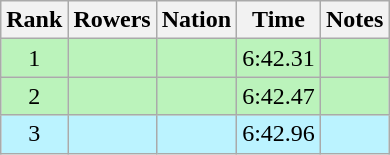<table class="wikitable sortable" style="text-align:center">
<tr>
<th>Rank</th>
<th>Rowers</th>
<th>Nation</th>
<th>Time</th>
<th>Notes</th>
</tr>
<tr bgcolor=bbf3bb>
<td>1</td>
<td align=left data-sort-value="Dani, Zsolt"></td>
<td align=left></td>
<td>6:42.31</td>
<td></td>
</tr>
<tr bgcolor=bbf3bb>
<td>2</td>
<td align=left data-sort-value="Gonin, René"></td>
<td align=left></td>
<td>6:42.47</td>
<td></td>
</tr>
<tr bgcolor=bbf3ff>
<td>3</td>
<td align=left data-sort-value="Andersson, Per"></td>
<td align=left></td>
<td>6:42.96</td>
<td></td>
</tr>
</table>
